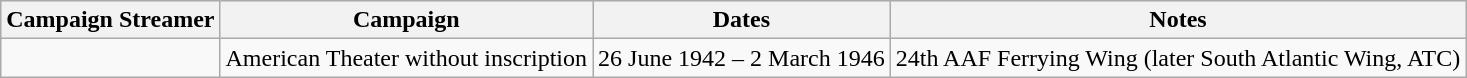<table class="wikitable">
<tr style="background:#efefef;">
<th>Campaign Streamer</th>
<th>Campaign</th>
<th>Dates</th>
<th>Notes</th>
</tr>
<tr>
<td></td>
<td>American Theater without inscription</td>
<td>26 June 1942 – 2 March 1946</td>
<td>24th AAF Ferrying Wing (later South Atlantic Wing, ATC)</td>
</tr>
</table>
